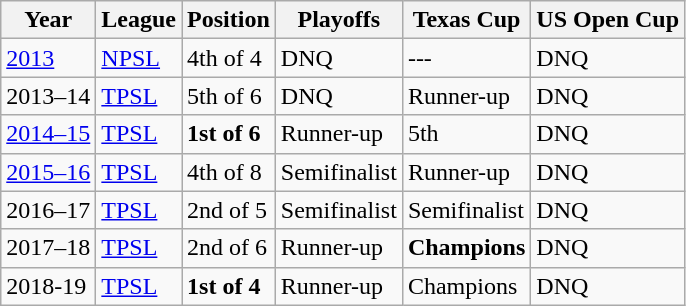<table class="wikitable">
<tr>
<th>Year</th>
<th>League</th>
<th>Position</th>
<th>Playoffs</th>
<th>Texas Cup</th>
<th>US Open Cup</th>
</tr>
<tr>
<td><a href='#'>2013</a></td>
<td><a href='#'>NPSL</a></td>
<td>4th of 4</td>
<td>DNQ</td>
<td>---</td>
<td>DNQ</td>
</tr>
<tr>
<td>2013–14</td>
<td><a href='#'>TPSL</a></td>
<td>5th of 6</td>
<td>DNQ</td>
<td>Runner-up</td>
<td>DNQ</td>
</tr>
<tr>
<td><a href='#'>2014–15</a></td>
<td><a href='#'>TPSL</a></td>
<td><strong>1st of 6</strong></td>
<td>Runner-up</td>
<td>5th</td>
<td>DNQ</td>
</tr>
<tr>
<td><a href='#'>2015–16</a></td>
<td><a href='#'>TPSL</a></td>
<td>4th of 8</td>
<td>Semifinalist</td>
<td>Runner-up</td>
<td>DNQ</td>
</tr>
<tr>
<td>2016–17</td>
<td><a href='#'>TPSL</a></td>
<td>2nd of 5</td>
<td>Semifinalist</td>
<td>Semifinalist</td>
<td>DNQ</td>
</tr>
<tr>
<td>2017–18</td>
<td><a href='#'>TPSL</a></td>
<td>2nd of 6</td>
<td>Runner-up</td>
<td><strong>Champions</strong></td>
<td>DNQ</td>
</tr>
<tr>
<td>2018-19</td>
<td><a href='#'>TPSL</a></td>
<td><strong>1st of 4</strong></td>
<td>Runner-up</td>
<td>Champions</td>
<td>DNQ</td>
</tr>
</table>
